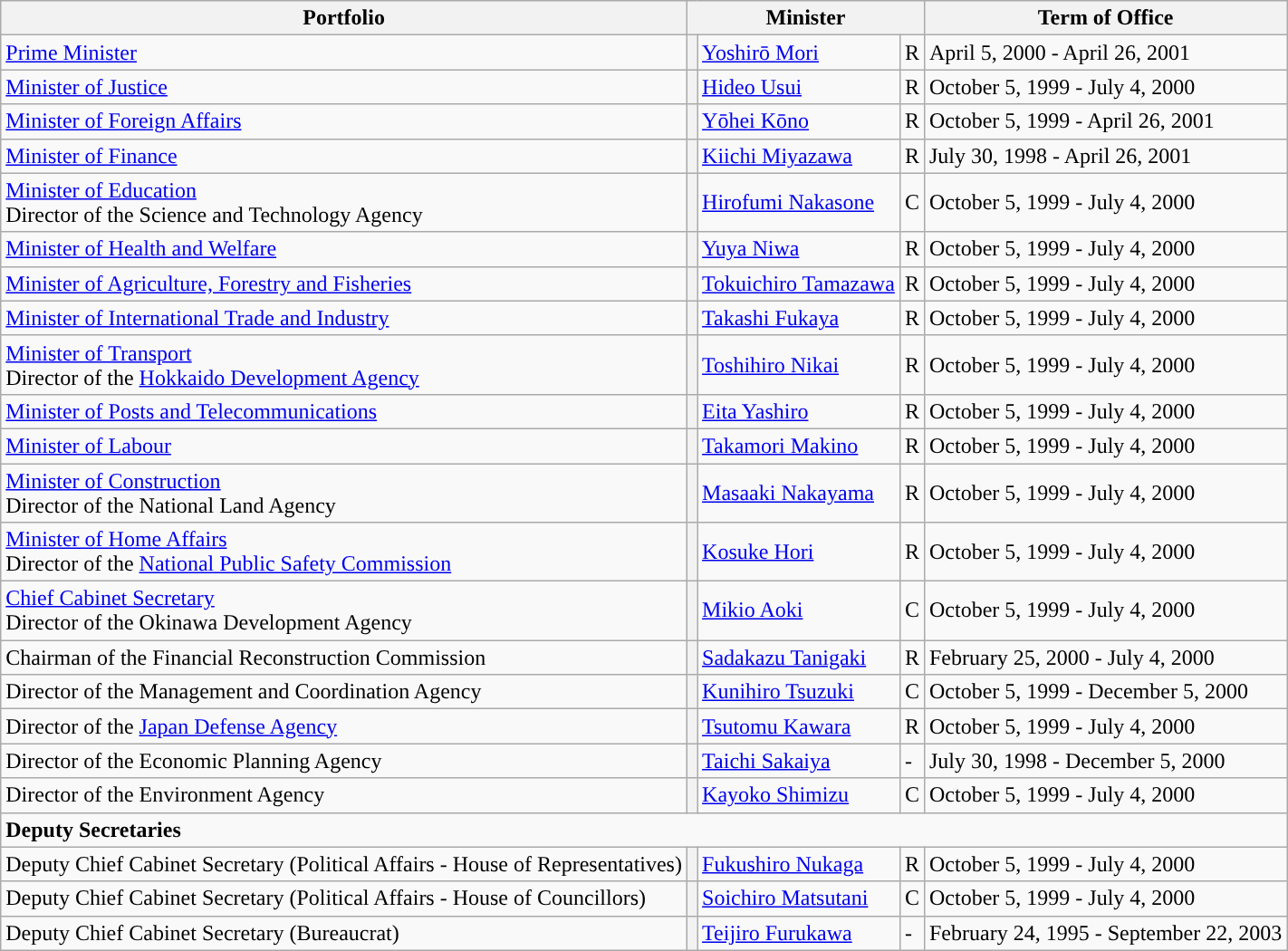<table class="wikitable">
<tr>
<th>Portfolio</th>
<th colspan=3>Minister</th>
<th>Term of Office</th>
</tr>
<tr>
<td><a href='#'>Prime Minister</a></td>
<th style="color:inherit;background-color: "></th>
<td><a href='#'>Yoshirō Mori</a></td>
<td>R</td>
<td>April 5, 2000 - April 26, 2001</td>
</tr>
<tr>
<td><a href='#'>Minister of Justice</a></td>
<th style="color:inherit;background-color: "></th>
<td><a href='#'>Hideo Usui</a></td>
<td>R</td>
<td>October 5, 1999 - July 4, 2000</td>
</tr>
<tr>
<td><a href='#'>Minister of Foreign Affairs</a></td>
<th style="color:inherit;background-color: "></th>
<td><a href='#'>Yōhei Kōno</a></td>
<td>R</td>
<td>October 5, 1999 - April 26, 2001</td>
</tr>
<tr>
<td><a href='#'>Minister of Finance</a></td>
<th style="color:inherit;background-color: "></th>
<td><a href='#'>Kiichi Miyazawa</a></td>
<td>R</td>
<td>July 30, 1998 - April 26, 2001</td>
</tr>
<tr>
<td><a href='#'>Minister of Education</a> <br>Director of the Science and Technology Agency</td>
<th style="color:inherit;background-color: "></th>
<td><a href='#'>Hirofumi Nakasone</a></td>
<td>C</td>
<td>October 5, 1999 - July 4, 2000</td>
</tr>
<tr>
<td><a href='#'>Minister of Health and Welfare</a></td>
<th style="color:inherit;background-color: "></th>
<td><a href='#'>Yuya Niwa</a></td>
<td>R</td>
<td>October 5, 1999 - July 4, 2000</td>
</tr>
<tr>
<td><a href='#'>Minister of Agriculture, Forestry and Fisheries</a></td>
<th style="color:inherit;background-color: "></th>
<td><a href='#'>Tokuichiro Tamazawa</a></td>
<td>R</td>
<td>October 5, 1999 - July 4, 2000</td>
</tr>
<tr>
<td><a href='#'>Minister of International Trade and Industry</a></td>
<th style="color:inherit;background-color: "></th>
<td><a href='#'>Takashi Fukaya</a></td>
<td>R</td>
<td>October 5, 1999 - July 4, 2000</td>
</tr>
<tr>
<td><a href='#'>Minister of Transport</a> <br>Director of the <a href='#'>Hokkaido Development Agency</a></td>
<th style="color:inherit;background-color: "></th>
<td><a href='#'>Toshihiro Nikai</a></td>
<td>R</td>
<td>October 5, 1999 - July 4, 2000</td>
</tr>
<tr>
<td><a href='#'>Minister of Posts and Telecommunications</a></td>
<th style="color:inherit;background-color: "></th>
<td><a href='#'>Eita Yashiro</a></td>
<td>R</td>
<td>October 5, 1999 - July 4, 2000</td>
</tr>
<tr>
<td><a href='#'>Minister of Labour</a></td>
<th style="color:inherit;background-color: "></th>
<td><a href='#'>Takamori Makino</a></td>
<td>R</td>
<td>October 5, 1999 - July 4, 2000</td>
</tr>
<tr>
<td><a href='#'>Minister of Construction</a> <br>Director of the National Land Agency</td>
<th style="color:inherit;background-color: "></th>
<td><a href='#'>Masaaki Nakayama</a></td>
<td>R</td>
<td>October 5, 1999 - July 4, 2000</td>
</tr>
<tr>
<td><a href='#'>Minister of Home Affairs</a> <br>Director of the <a href='#'>National Public Safety Commission</a></td>
<th style="color:inherit;background-color: "></th>
<td><a href='#'>Kosuke Hori</a></td>
<td>R</td>
<td>October 5, 1999 - July 4, 2000</td>
</tr>
<tr>
<td><a href='#'>Chief Cabinet Secretary</a> <br>Director of the Okinawa Development Agency</td>
<th style="color:inherit;background-color: "></th>
<td><a href='#'>Mikio Aoki</a></td>
<td>C</td>
<td>October 5, 1999 - July 4, 2000</td>
</tr>
<tr>
<td>Chairman of the Financial Reconstruction Commission</td>
<th style="color:inherit;background-color: "></th>
<td><a href='#'>Sadakazu Tanigaki</a></td>
<td>R</td>
<td>February 25, 2000 - July 4, 2000</td>
</tr>
<tr>
<td>Director of the Management and Coordination Agency</td>
<th style="color:inherit;background-color: "></th>
<td><a href='#'>Kunihiro Tsuzuki</a></td>
<td>C</td>
<td>October 5, 1999 - December 5, 2000</td>
</tr>
<tr>
<td>Director of the <a href='#'>Japan Defense Agency</a></td>
<th style="color:inherit;background-color: "></th>
<td><a href='#'>Tsutomu Kawara</a></td>
<td>R</td>
<td>October 5, 1999 - July 4, 2000</td>
</tr>
<tr>
<td>Director of the Economic Planning Agency</td>
<th style="color:inherit;background-color: "></th>
<td><a href='#'>Taichi Sakaiya</a></td>
<td>-</td>
<td>July 30, 1998 - December 5, 2000</td>
</tr>
<tr>
<td>Director of the Environment Agency</td>
<th style="color:inherit;background-color: "></th>
<td><a href='#'>Kayoko Shimizu</a></td>
<td>C</td>
<td>October 5, 1999 - July 4, 2000</td>
</tr>
<tr>
<td colspan=5><strong>Deputy Secretaries</strong></td>
</tr>
<tr>
<td>Deputy Chief Cabinet Secretary (Political Affairs - House of Representatives)</td>
<th style="color:inherit;background-color: "></th>
<td><a href='#'>Fukushiro Nukaga</a></td>
<td>R</td>
<td>October 5, 1999 - July 4, 2000</td>
</tr>
<tr>
<td>Deputy Chief Cabinet Secretary (Political Affairs - House of Councillors)</td>
<th style="color:inherit;background-color: "></th>
<td><a href='#'>Soichiro Matsutani</a></td>
<td>C</td>
<td>October 5, 1999 - July 4, 2000</td>
</tr>
<tr>
<td>Deputy Chief Cabinet Secretary (Bureaucrat)</td>
<th style="color:inherit;background-color: "></th>
<td><a href='#'>Teijiro Furukawa</a></td>
<td>-</td>
<td>February 24, 1995 - September 22, 2003</td>
</tr>
</table>
